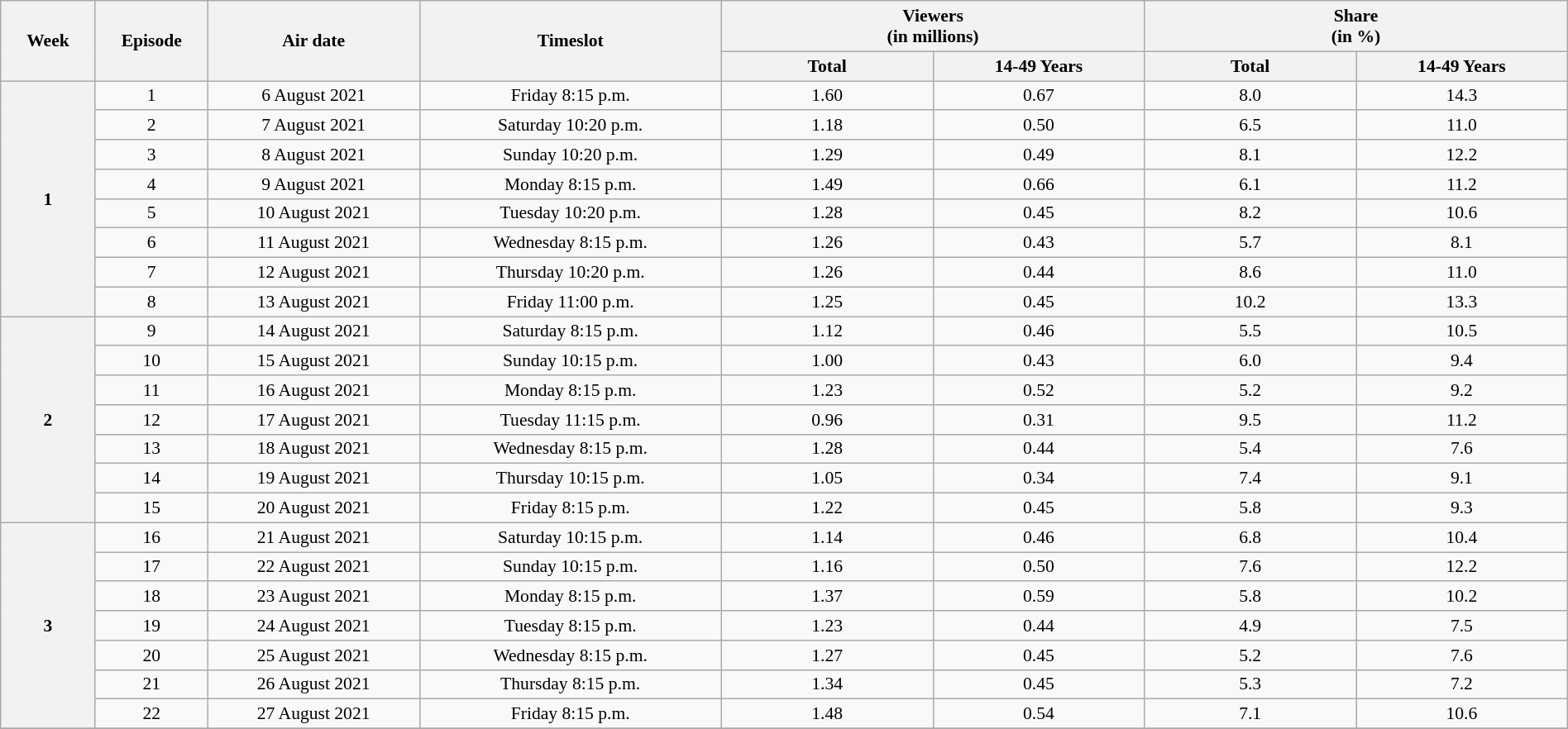<table class="wikitable sortable" style="text-align:center; width:100%; font-size:90%;">
<tr>
<th rowspan="2" width="3%">Week</th>
<th rowspan="2" width="3%">Episode</th>
<th rowspan="2" width="7%">Air date</th>
<th rowspan="2" width="10%">Timeslot</th>
<th colspan="2" width="14%">Viewers<br>(in millions)</th>
<th colspan="2" width="14%">Share<br>(in %)</th>
</tr>
<tr>
<th width="7%">Total</th>
<th width="7%">14-49 Years</th>
<th width="7%">Total</th>
<th width="7%">14-49 Years</th>
</tr>
<tr>
<th rowspan="8">1</th>
<td>1</td>
<td>6 August 2021</td>
<td>Friday 8:15 p.m.</td>
<td>1.60</td>
<td>0.67</td>
<td>8.0</td>
<td>14.3</td>
</tr>
<tr>
<td>2</td>
<td>7 August 2021</td>
<td>Saturday 10:20 p.m.</td>
<td>1.18</td>
<td>0.50</td>
<td>6.5</td>
<td>11.0</td>
</tr>
<tr>
<td>3</td>
<td>8 August 2021</td>
<td>Sunday 10:20 p.m.</td>
<td>1.29</td>
<td>0.49</td>
<td>8.1</td>
<td>12.2</td>
</tr>
<tr>
<td>4</td>
<td>9 August 2021</td>
<td>Monday 8:15 p.m.</td>
<td>1.49</td>
<td>0.66</td>
<td>6.1</td>
<td>11.2</td>
</tr>
<tr>
<td>5</td>
<td>10 August 2021</td>
<td>Tuesday 10:20 p.m.</td>
<td>1.28</td>
<td>0.45</td>
<td>8.2</td>
<td>10.6</td>
</tr>
<tr>
<td>6</td>
<td>11 August 2021</td>
<td>Wednesday 8:15 p.m.</td>
<td>1.26</td>
<td>0.43</td>
<td>5.7</td>
<td>8.1</td>
</tr>
<tr>
<td>7</td>
<td>12 August 2021</td>
<td>Thursday 10:20 p.m.</td>
<td>1.26</td>
<td>0.44</td>
<td>8.6</td>
<td>11.0</td>
</tr>
<tr>
<td>8</td>
<td>13 August 2021</td>
<td>Friday 11:00 p.m.</td>
<td>1.25</td>
<td>0.45</td>
<td>10.2</td>
<td>13.3</td>
</tr>
<tr>
<th rowspan="7">2</th>
<td>9</td>
<td>14 August 2021</td>
<td>Saturday 8:15 p.m.</td>
<td>1.12</td>
<td>0.46</td>
<td>5.5</td>
<td>10.5</td>
</tr>
<tr>
<td>10</td>
<td>15 August 2021</td>
<td>Sunday 10:15 p.m.</td>
<td>1.00</td>
<td>0.43</td>
<td>6.0</td>
<td>9.4</td>
</tr>
<tr>
<td>11</td>
<td>16 August 2021</td>
<td>Monday 8:15 p.m.</td>
<td>1.23</td>
<td>0.52</td>
<td>5.2</td>
<td>9.2</td>
</tr>
<tr>
<td>12</td>
<td>17 August 2021</td>
<td>Tuesday 11:15 p.m.</td>
<td>0.96</td>
<td>0.31</td>
<td>9.5</td>
<td>11.2</td>
</tr>
<tr>
<td>13</td>
<td>18 August 2021</td>
<td>Wednesday 8:15 p.m.</td>
<td>1.28</td>
<td>0.44</td>
<td>5.4</td>
<td>7.6</td>
</tr>
<tr>
<td>14</td>
<td>19 August 2021</td>
<td>Thursday 10:15 p.m.</td>
<td>1.05</td>
<td>0.34</td>
<td>7.4</td>
<td>9.1</td>
</tr>
<tr>
<td>15</td>
<td>20 August 2021</td>
<td>Friday 8:15 p.m.</td>
<td>1.22</td>
<td>0.45</td>
<td>5.8</td>
<td>9.3</td>
</tr>
<tr>
<th rowspan="7">3</th>
<td>16</td>
<td>21 August 2021</td>
<td>Saturday 10:15 p.m.</td>
<td>1.14</td>
<td>0.46</td>
<td>6.8</td>
<td>10.4</td>
</tr>
<tr>
<td>17</td>
<td>22 August 2021</td>
<td>Sunday 10:15 p.m.</td>
<td>1.16</td>
<td>0.50</td>
<td>7.6</td>
<td>12.2</td>
</tr>
<tr>
<td>18</td>
<td>23 August 2021</td>
<td>Monday 8:15 p.m.</td>
<td>1.37</td>
<td>0.59</td>
<td>5.8</td>
<td>10.2</td>
</tr>
<tr>
<td>19</td>
<td>24 August 2021</td>
<td>Tuesday 8:15 p.m.</td>
<td>1.23</td>
<td>0.44</td>
<td>4.9</td>
<td>7.5</td>
</tr>
<tr>
<td>20</td>
<td>25 August 2021</td>
<td>Wednesday 8:15 p.m.</td>
<td>1.27</td>
<td>0.45</td>
<td>5.2</td>
<td>7.6</td>
</tr>
<tr>
<td>21</td>
<td>26 August 2021</td>
<td>Thursday 8:15 p.m.</td>
<td>1.34</td>
<td>0.45</td>
<td>5.3</td>
<td>7.2</td>
</tr>
<tr>
<td>22</td>
<td>27 August 2021</td>
<td>Friday 8:15 p.m.</td>
<td>1.48</td>
<td>0.54</td>
<td>7.1</td>
<td>10.6</td>
</tr>
<tr>
</tr>
</table>
